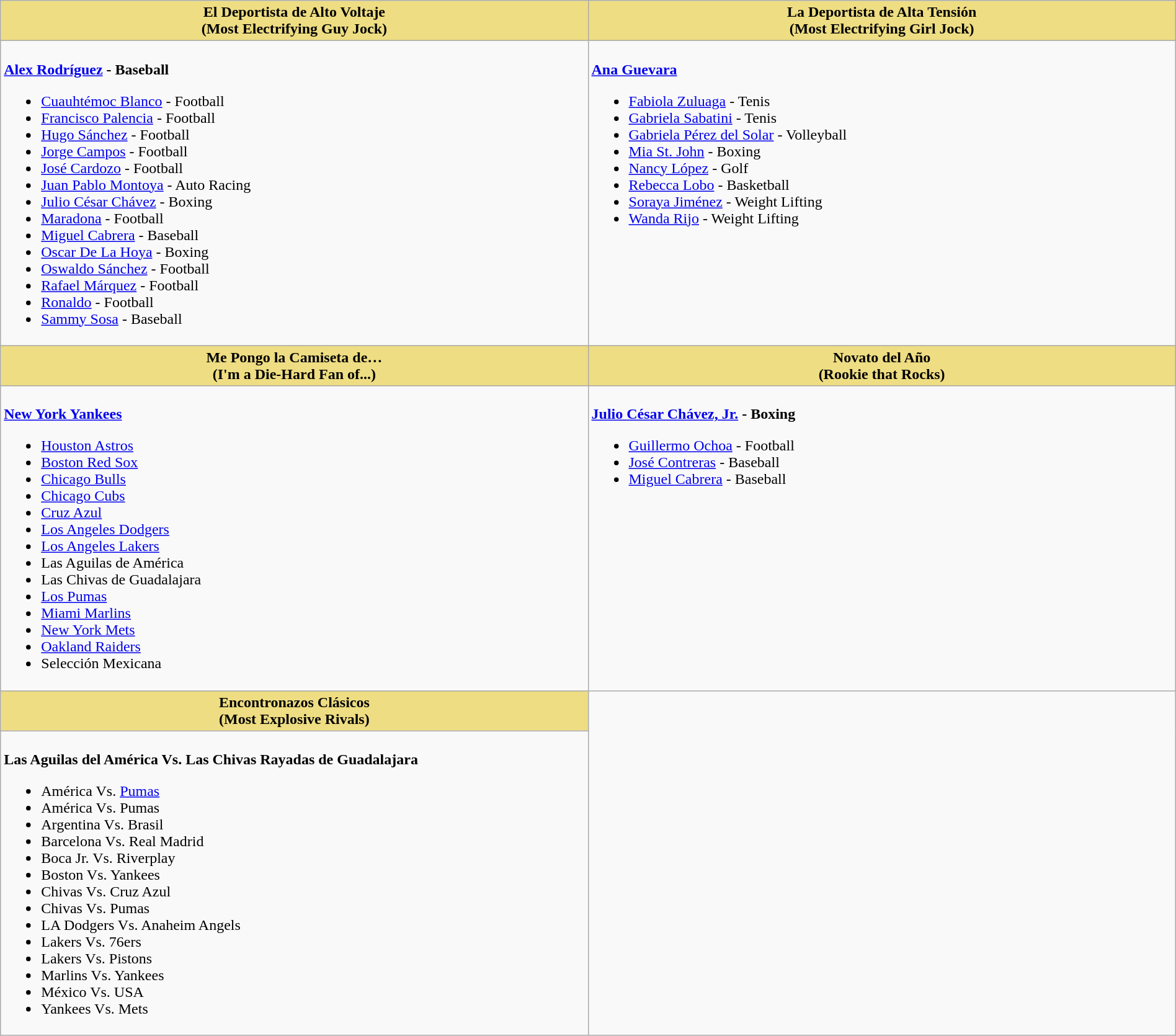<table class="wikitable" style="width:100%">
<tr>
<th style="background:#EEDD82; width:50%">El Deportista de Alto Voltaje<br>(Most Electrifying Guy Jock)</th>
<th style="background:#EEDD82; width:50%">La Deportista de Alta Tensión<br>(Most Electrifying Girl Jock)</th>
</tr>
<tr>
<td valign="top"><br><strong><a href='#'>Alex Rodríguez</a> - Baseball</strong><ul><li><a href='#'>Cuauhtémoc Blanco</a> - Football</li><li><a href='#'>Francisco Palencia</a> - Football</li><li><a href='#'>Hugo Sánchez</a> - Football</li><li><a href='#'>Jorge Campos</a> - Football</li><li><a href='#'>José Cardozo</a> - Football</li><li><a href='#'>Juan Pablo Montoya</a> - Auto Racing</li><li><a href='#'>Julio César Chávez</a> - Boxing</li><li><a href='#'>Maradona</a> - Football</li><li><a href='#'>Miguel Cabrera</a> - Baseball</li><li><a href='#'>Oscar De La Hoya</a> - Boxing</li><li><a href='#'>Oswaldo Sánchez</a> - Football</li><li><a href='#'>Rafael Márquez</a> - Football</li><li><a href='#'>Ronaldo</a> - Football</li><li><a href='#'>Sammy Sosa</a> - Baseball</li></ul></td>
<td valign="top"><br><strong><a href='#'>Ana Guevara</a></strong><ul><li><a href='#'>Fabiola Zuluaga</a> - Tenis</li><li><a href='#'>Gabriela Sabatini</a> - Tenis</li><li><a href='#'>Gabriela Pérez del Solar</a> - Volleyball</li><li><a href='#'>Mia St. John</a> - Boxing</li><li><a href='#'>Nancy López</a> - Golf</li><li><a href='#'>Rebecca Lobo</a> - Basketball</li><li><a href='#'>Soraya Jiménez</a> - Weight Lifting</li><li><a href='#'>Wanda Rijo</a> - Weight Lifting</li></ul></td>
</tr>
<tr>
<th style="background:#EEDD82; width:50%">Me Pongo la Camiseta de… <br>(I'm a Die-Hard Fan of...)</th>
<th style="background:#EEDD82; width:50%">Novato del Año <br>(Rookie that Rocks)</th>
</tr>
<tr>
<td valign="top"><br><strong><a href='#'>New York Yankees</a></strong><ul><li><a href='#'>Houston Astros</a></li><li><a href='#'>Boston Red Sox</a></li><li><a href='#'>Chicago Bulls</a></li><li><a href='#'>Chicago Cubs</a></li><li><a href='#'>Cruz Azul</a></li><li><a href='#'>Los Angeles Dodgers</a></li><li><a href='#'>Los Angeles Lakers</a></li><li>Las Aguilas de América</li><li>Las Chivas de Guadalajara</li><li><a href='#'>Los Pumas</a></li><li><a href='#'>Miami Marlins</a></li><li><a href='#'>New York Mets</a></li><li><a href='#'>Oakland Raiders</a></li><li>Selección Mexicana</li></ul></td>
<td valign="top"><br><strong><a href='#'>Julio César Chávez, Jr.</a> - Boxing</strong><ul><li><a href='#'>Guillermo Ochoa</a> - Football</li><li><a href='#'>José Contreras</a> - Baseball</li><li><a href='#'>Miguel Cabrera</a> - Baseball</li></ul></td>
</tr>
<tr>
<th style="background:#EEDD82; width:50%">Encontronazos Clásicos <br> (Most Explosive Rivals)</th>
</tr>
<tr>
<td valign="top"><br><strong>Las Aguilas del América  Vs. Las Chivas Rayadas de Guadalajara</strong><ul><li>América Vs. <a href='#'>Pumas</a></li><li>América Vs. Pumas</li><li>Argentina Vs. Brasil</li><li>Barcelona Vs. Real Madrid</li><li>Boca Jr. Vs. Riverplay</li><li>Boston Vs. Yankees</li><li>Chivas Vs. Cruz Azul</li><li>Chivas Vs. Pumas</li><li>LA Dodgers Vs. Anaheim Angels</li><li>Lakers Vs. 76ers</li><li>Lakers Vs. Pistons</li><li>Marlins Vs. Yankees</li><li>México Vs. USA</li><li>Yankees Vs. Mets</li></ul></td>
</tr>
</table>
